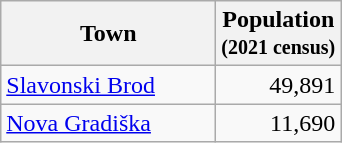<table class="wikitable sortable">
<tr>
<th style=width:8.5em>Town</th>
<th>Population<br><small>(2021 census)</small></th>
</tr>
<tr>
<td><a href='#'>Slavonski Brod</a></td>
<td align="right">49,891</td>
</tr>
<tr>
<td><a href='#'>Nova Gradiška</a></td>
<td align="right">11,690</td>
</tr>
</table>
